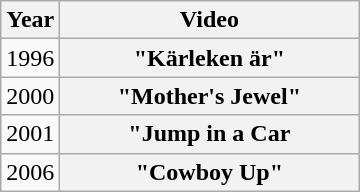<table class="wikitable plainrowheaders">
<tr>
<th>Year</th>
<th style="width:12em;">Video</th>
</tr>
<tr>
<td>1996</td>
<th scope="row">"Kärleken är"</th>
</tr>
<tr>
<td>2000</td>
<th scope="row">"Mother's Jewel"</th>
</tr>
<tr>
<td>2001</td>
<th scope="row">"Jump in a Car</th>
</tr>
<tr>
<td>2006</td>
<th scope="row">"Cowboy Up"</th>
</tr>
</table>
